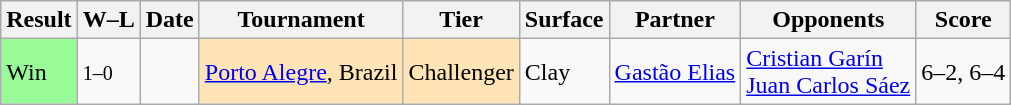<table class="wikitable">
<tr>
<th>Result</th>
<th class="unsortable">W–L</th>
<th>Date</th>
<th>Tournament</th>
<th>Tier</th>
<th>Surface</th>
<th>Partner</th>
<th>Opponents</th>
<th class="unsortable">Score</th>
</tr>
<tr>
<td bgcolor=98FB98>Win</td>
<td><small>1–0</small></td>
<td><a href='#'></a></td>
<td style=background:moccasin><a href='#'>Porto Alegre</a>, Brazil</td>
<td style=background:moccasin>Challenger</td>
<td>Clay</td>
<td> <a href='#'>Gastão Elias</a></td>
<td> <a href='#'>Cristian Garín</a> <br>  <a href='#'>Juan Carlos Sáez</a></td>
<td>6–2, 6–4</td>
</tr>
</table>
